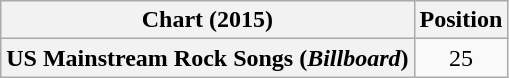<table class="wikitable plainrowheaders" style="text-align:center">
<tr>
<th scope="col">Chart (2015)</th>
<th scope="col">Position</th>
</tr>
<tr>
<th scope="row">US Mainstream Rock Songs (<em>Billboard</em>)</th>
<td>25</td>
</tr>
</table>
